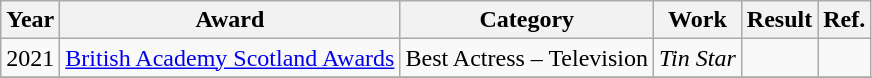<table class="wikitable plainrowheaders">
<tr>
<th>Year</th>
<th>Award</th>
<th>Category</th>
<th>Work</th>
<th>Result</th>
<th>Ref.</th>
</tr>
<tr>
<td>2021</td>
<td><a href='#'>British Academy Scotland Awards</a></td>
<td>Best Actress – Television</td>
<td><em>Tin Star</em></td>
<td></td>
<td></td>
</tr>
<tr>
</tr>
</table>
